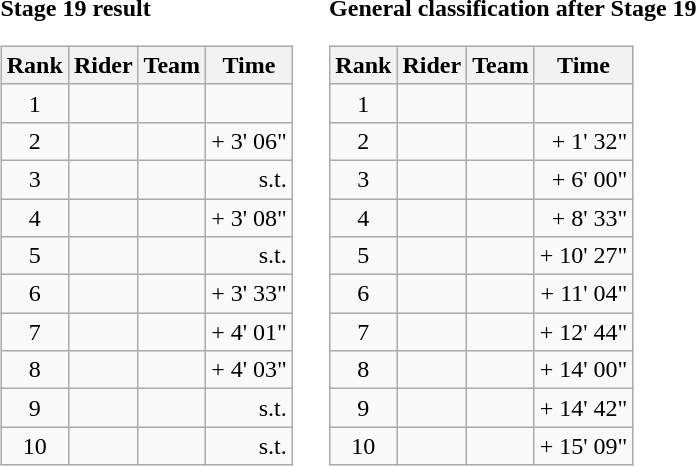<table>
<tr>
<td><strong>Stage 19 result</strong><br><table class="wikitable">
<tr>
<th scope="col">Rank</th>
<th scope="col">Rider</th>
<th scope="col">Team</th>
<th scope="col">Time</th>
</tr>
<tr>
<td style="text-align:center;">1</td>
<td></td>
<td></td>
<td style="text-align:right;"></td>
</tr>
<tr>
<td style="text-align:center;">2</td>
<td></td>
<td></td>
<td style="text-align:right;">+ 3' 06"</td>
</tr>
<tr>
<td style="text-align:center;">3</td>
<td></td>
<td></td>
<td style="text-align:right;">s.t.</td>
</tr>
<tr>
<td style="text-align:center;">4</td>
<td></td>
<td></td>
<td style="text-align:right;">+ 3' 08"</td>
</tr>
<tr>
<td style="text-align:center;">5</td>
<td></td>
<td></td>
<td style="text-align:right;">s.t.</td>
</tr>
<tr>
<td style="text-align:center;">6</td>
<td></td>
<td></td>
<td style="text-align:right;">+ 3' 33"</td>
</tr>
<tr>
<td style="text-align:center;">7</td>
<td></td>
<td></td>
<td style="text-align:right;">+ 4' 01"</td>
</tr>
<tr>
<td style="text-align:center;">8</td>
<td></td>
<td></td>
<td style="text-align:right;">+ 4' 03"</td>
</tr>
<tr>
<td style="text-align:center;">9</td>
<td></td>
<td></td>
<td style="text-align:right;">s.t.</td>
</tr>
<tr>
<td style="text-align:center;">10</td>
<td></td>
<td></td>
<td style="text-align:right;">s.t.</td>
</tr>
</table>
</td>
<td></td>
<td><strong>General classification after Stage 19</strong><br><table class="wikitable">
<tr>
<th scope="col">Rank</th>
<th scope="col">Rider</th>
<th scope="col">Team</th>
<th scope="col">Time</th>
</tr>
<tr>
<td style="text-align:center;">1</td>
<td></td>
<td></td>
<td style="text-align:right;"></td>
</tr>
<tr>
<td style="text-align:center;">2</td>
<td></td>
<td></td>
<td style="text-align:right;">+ 1' 32"</td>
</tr>
<tr>
<td style="text-align:center;">3</td>
<td></td>
<td></td>
<td style="text-align:right;">+ 6' 00"</td>
</tr>
<tr>
<td style="text-align:center;">4</td>
<td></td>
<td></td>
<td style="text-align:right;">+ 8' 33"</td>
</tr>
<tr>
<td style="text-align:center;">5</td>
<td></td>
<td></td>
<td style="text-align:right;">+ 10' 27"</td>
</tr>
<tr>
<td style="text-align:center;">6</td>
<td></td>
<td></td>
<td style="text-align:right;">+ 11' 04"</td>
</tr>
<tr>
<td style="text-align:center;">7</td>
<td></td>
<td></td>
<td style="text-align:right;">+ 12' 44"</td>
</tr>
<tr>
<td style="text-align:center;">8</td>
<td></td>
<td></td>
<td style="text-align:right;">+ 14' 00"</td>
</tr>
<tr>
<td style="text-align:center;">9</td>
<td></td>
<td></td>
<td style="text-align:right;">+ 14' 42"</td>
</tr>
<tr>
<td style="text-align:center;">10</td>
<td></td>
<td></td>
<td style="text-align:right;">+ 15' 09"</td>
</tr>
</table>
</td>
</tr>
</table>
